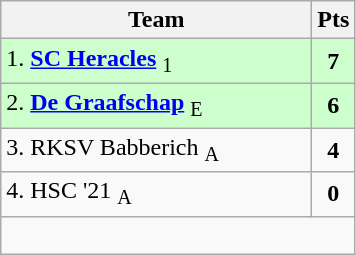<table class="wikitable" style="text-align:center; float:left; margin-right:1em">
<tr>
<th style="width:200px">Team</th>
<th width=20>Pts</th>
</tr>
<tr bgcolor=ccffcc>
<td align=left>1. <strong><a href='#'>SC Heracles</a></strong> <sub>1</sub></td>
<td><strong>7</strong></td>
</tr>
<tr bgcolor=ccffcc>
<td align=left>2. <strong><a href='#'>De Graafschap</a></strong> <sub>E</sub></td>
<td><strong>6</strong></td>
</tr>
<tr>
<td align=left>3. RKSV Babberich <sub>A</sub></td>
<td><strong>4</strong></td>
</tr>
<tr>
<td align=left>4. HSC '21 <sub>A</sub></td>
<td><strong>0</strong></td>
</tr>
<tr>
<td colspan=2> </td>
</tr>
</table>
